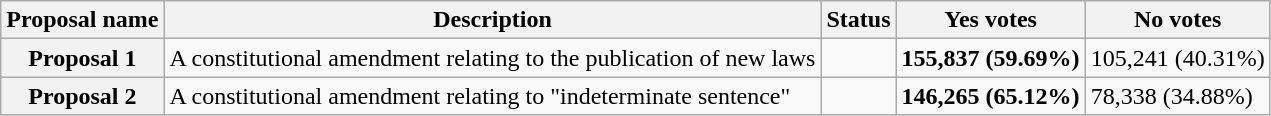<table class="wikitable sortable plainrowheaders">
<tr>
<th scope="col">Proposal name</th>
<th class="unsortable" scope="col">Description</th>
<th scope="col">Status</th>
<th scope="col">Yes votes</th>
<th scope="col">No votes</th>
</tr>
<tr>
<th scope="row">Proposal 1</th>
<td>A constitutional amendment relating to the publication of new laws</td>
<td></td>
<td><strong>155,837 (59.69%)</strong></td>
<td>105,241 (40.31%)</td>
</tr>
<tr>
<th scope="row">Proposal 2</th>
<td>A constitutional amendment relating to "indeterminate sentence"</td>
<td></td>
<td><strong>146,265 (65.12%)</strong></td>
<td>78,338 (34.88%)</td>
</tr>
</table>
